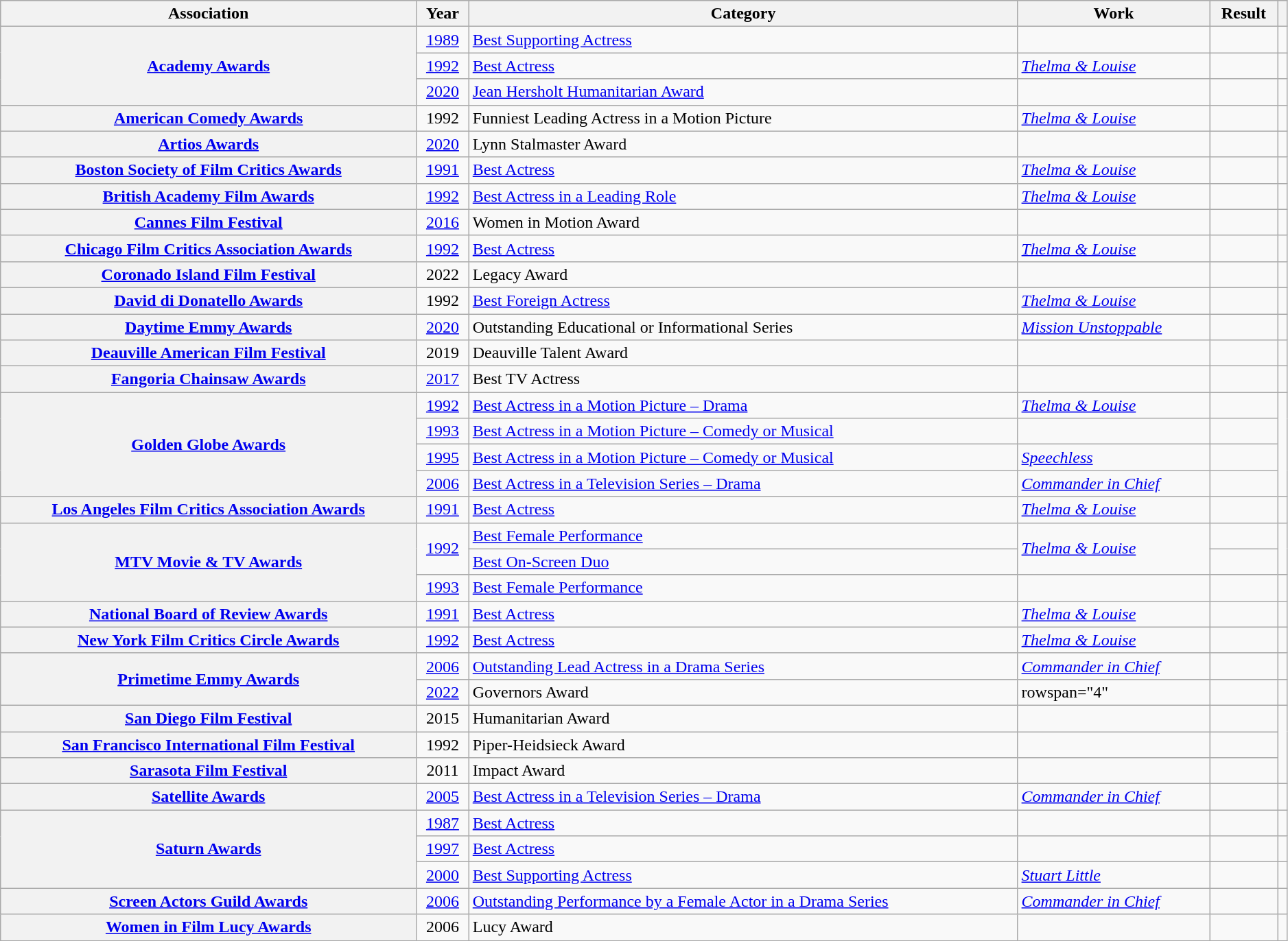<table class="wikitable sortable plainrowheaders" style="width: 99%;">
<tr style="background:#ccc; text-align:center;">
<th scope="col">Association</th>
<th scope="col">Year</th>
<th scope="col">Category</th>
<th scope="col">Work</th>
<th scope="col">Result</th>
<th scope="col"></th>
</tr>
<tr>
<th scope="row" rowspan="3"><a href='#'>Academy Awards</a></th>
<td style="text-align:center;"><a href='#'>1989</a></td>
<td><a href='#'>Best Supporting Actress</a></td>
<td></td>
<td></td>
<td style="text-align:center;"></td>
</tr>
<tr>
<td style="text-align:center;"><a href='#'>1992</a></td>
<td><a href='#'>Best Actress</a></td>
<td><em><a href='#'>Thelma & Louise</a></em></td>
<td></td>
<td style="text-align:center;"></td>
</tr>
<tr>
<td style="text-align:center;"><a href='#'>2020</a></td>
<td><a href='#'>Jean Hersholt Humanitarian Award</a></td>
<td></td>
<td></td>
<td style="text-align:center;"></td>
</tr>
<tr>
<th scope="row"><a href='#'>American Comedy Awards</a></th>
<td style="text-align:center;">1992</td>
<td>Funniest Leading Actress in a Motion Picture</td>
<td><em><a href='#'>Thelma & Louise</a></em></td>
<td></td>
<td style="text-align:center;"></td>
</tr>
<tr>
<th scope="row"><a href='#'>Artios Awards</a></th>
<td style="text-align:center;"><a href='#'>2020</a></td>
<td>Lynn Stalmaster Award</td>
<td></td>
<td></td>
<td style="text-align:center;"></td>
</tr>
<tr>
<th scope="row"><a href='#'>Boston Society of Film Critics Awards</a></th>
<td style="text-align:center;"><a href='#'>1991</a></td>
<td><a href='#'>Best Actress</a></td>
<td><em><a href='#'>Thelma & Louise</a></em></td>
<td></td>
<td style="text-align:center;"></td>
</tr>
<tr>
<th scope="row"><a href='#'>British Academy Film Awards</a></th>
<td style="text-align:center;"><a href='#'>1992</a></td>
<td><a href='#'>Best Actress in a Leading Role</a></td>
<td><em><a href='#'>Thelma & Louise</a></em></td>
<td></td>
<td style="text-align:center;"></td>
</tr>
<tr>
<th scope="row"><a href='#'>Cannes Film Festival</a></th>
<td style="text-align:center;"><a href='#'>2016</a></td>
<td>Women in Motion Award</td>
<td></td>
<td></td>
<td style="text-align:center;"></td>
</tr>
<tr>
<th scope="row"><a href='#'>Chicago Film Critics Association Awards</a></th>
<td style="text-align:center;"><a href='#'>1992</a></td>
<td><a href='#'>Best Actress</a></td>
<td><em><a href='#'>Thelma & Louise</a></em></td>
<td></td>
<td style="text-align:center;"></td>
</tr>
<tr>
<th scope="row"><a href='#'>Coronado Island Film Festival</a></th>
<td style="text-align:center;">2022</td>
<td>Legacy Award</td>
<td></td>
<td></td>
<td style="text-align:center;"></td>
</tr>
<tr>
<th scope="row"><a href='#'>David di Donatello Awards</a></th>
<td style="text-align:center;">1992</td>
<td><a href='#'>Best Foreign Actress</a></td>
<td><em><a href='#'>Thelma & Louise</a></em></td>
<td></td>
<td style="text-align:center;"></td>
</tr>
<tr>
<th scope="row"><a href='#'>Daytime Emmy Awards</a></th>
<td style="text-align:center;"><a href='#'>2020</a></td>
<td>Outstanding Educational or Informational Series</td>
<td><em><a href='#'>Mission Unstoppable</a></em></td>
<td></td>
<td style="text-align:center;"></td>
</tr>
<tr>
<th scope="row"><a href='#'>Deauville American Film Festival</a></th>
<td style="text-align:center;">2019</td>
<td>Deauville Talent Award</td>
<td></td>
<td></td>
<td style="text-align:center;"></td>
</tr>
<tr>
<th scope="row"><a href='#'>Fangoria Chainsaw Awards</a></th>
<td style="text-align:center;"><a href='#'>2017</a></td>
<td>Best TV Actress</td>
<td></td>
<td></td>
<td style="text-align:center;"></td>
</tr>
<tr>
<th scope="row" rowspan="4"><a href='#'>Golden Globe Awards</a></th>
<td style="text-align:center;"><a href='#'>1992</a></td>
<td><a href='#'>Best Actress in a Motion Picture – Drama</a></td>
<td><em><a href='#'>Thelma & Louise</a></em></td>
<td></td>
<td style="text-align:center;" rowspan="4"></td>
</tr>
<tr>
<td style="text-align:center;"><a href='#'>1993</a></td>
<td><a href='#'>Best Actress in a Motion Picture – Comedy or Musical</a></td>
<td></td>
<td></td>
</tr>
<tr>
<td style="text-align:center;"><a href='#'>1995</a></td>
<td><a href='#'>Best Actress in a Motion Picture – Comedy or Musical</a></td>
<td><em><a href='#'>Speechless</a></em></td>
<td></td>
</tr>
<tr>
<td style="text-align:center;"><a href='#'>2006</a></td>
<td><a href='#'>Best Actress in a Television Series – Drama</a></td>
<td><em><a href='#'>Commander in Chief</a></em></td>
<td></td>
</tr>
<tr>
<th scope="row"><a href='#'>Los Angeles Film Critics Association Awards</a></th>
<td style="text-align:center;"><a href='#'>1991</a></td>
<td><a href='#'>Best Actress</a></td>
<td><em><a href='#'>Thelma & Louise</a></em></td>
<td></td>
<td style="text-align:center;"></td>
</tr>
<tr>
<th scope="row" rowspan="3"><a href='#'>MTV Movie & TV Awards</a></th>
<td style="text-align:center;" rowspan="2"><a href='#'>1992</a></td>
<td><a href='#'>Best Female Performance</a></td>
<td rowspan="2"><em><a href='#'>Thelma & Louise</a></em></td>
<td></td>
<td style="text-align:center;" rowspan="2"></td>
</tr>
<tr>
<td><a href='#'>Best On-Screen Duo</a></td>
<td></td>
</tr>
<tr>
<td style="text-align:center;"><a href='#'>1993</a></td>
<td><a href='#'>Best Female Performance</a></td>
<td></td>
<td></td>
<td style="text-align:center;"></td>
</tr>
<tr>
<th scope="row"><a href='#'>National Board of Review Awards</a></th>
<td style="text-align:center;"><a href='#'>1991</a></td>
<td><a href='#'>Best Actress</a></td>
<td><em><a href='#'>Thelma & Louise</a></em></td>
<td></td>
<td style="text-align:center;"></td>
</tr>
<tr>
<th scope="row"><a href='#'>New York Film Critics Circle Awards</a></th>
<td style="text-align:center;"><a href='#'>1992</a></td>
<td><a href='#'>Best Actress</a></td>
<td><em><a href='#'>Thelma & Louise</a></em></td>
<td></td>
<td style="text-align:center;"></td>
</tr>
<tr>
<th scope="row" rowspan="2"><a href='#'>Primetime Emmy Awards</a></th>
<td style="text-align:center;"><a href='#'>2006</a></td>
<td><a href='#'>Outstanding Lead Actress in a Drama Series</a></td>
<td><em><a href='#'>Commander in Chief</a></em></td>
<td></td>
<td style="text-align:center;"></td>
</tr>
<tr>
<td style="text-align:center;"><a href='#'>2022</a></td>
<td>Governors Award</td>
<td>rowspan="4" </td>
<td></td>
<td style="text-align:center;"></td>
</tr>
<tr>
<th scope="row"><a href='#'>San Diego Film Festival</a></th>
<td style="text-align:center;">2015</td>
<td>Humanitarian Award</td>
<td></td>
<td style="text-align:center;"></td>
</tr>
<tr>
<th scope="row"><a href='#'>San Francisco International Film Festival</a></th>
<td style="text-align:center;">1992</td>
<td>Piper-Heidsieck Award</td>
<td></td>
<td style="text-align:center;"></td>
</tr>
<tr>
<th scope="row"><a href='#'>Sarasota Film Festival</a></th>
<td style="text-align:center;">2011</td>
<td>Impact Award</td>
<td></td>
<td style="text-align:center;"></td>
</tr>
<tr>
<th scope="row"><a href='#'>Satellite Awards</a></th>
<td style="text-align:center;"><a href='#'>2005</a></td>
<td><a href='#'>Best Actress in a Television Series – Drama</a></td>
<td><em><a href='#'>Commander in Chief</a></em></td>
<td></td>
<td style="text-align:center;"></td>
</tr>
<tr>
<th scope="row" rowspan="3"><a href='#'>Saturn Awards</a></th>
<td style="text-align:center;"><a href='#'>1987</a></td>
<td><a href='#'>Best Actress</a></td>
<td></td>
<td></td>
<td style="text-align:center;"></td>
</tr>
<tr>
<td style="text-align:center;"><a href='#'>1997</a></td>
<td><a href='#'>Best Actress</a></td>
<td></td>
<td></td>
<td style="text-align:center;"></td>
</tr>
<tr>
<td style="text-align:center;"><a href='#'>2000</a></td>
<td><a href='#'>Best Supporting Actress</a></td>
<td><em><a href='#'>Stuart Little</a></em></td>
<td></td>
<td style="text-align:center;"></td>
</tr>
<tr>
<th scope="row"><a href='#'>Screen Actors Guild Awards</a></th>
<td style="text-align:center;"><a href='#'>2006</a></td>
<td><a href='#'>Outstanding Performance by a Female Actor in a Drama Series</a></td>
<td><em><a href='#'>Commander in Chief</a></em></td>
<td></td>
<td style="text-align:center;"></td>
</tr>
<tr>
<th scope="row"><a href='#'>Women in Film Lucy Awards</a></th>
<td style="text-align:center;">2006</td>
<td>Lucy Award</td>
<td></td>
<td></td>
<td style="text-align:center;"></td>
</tr>
</table>
